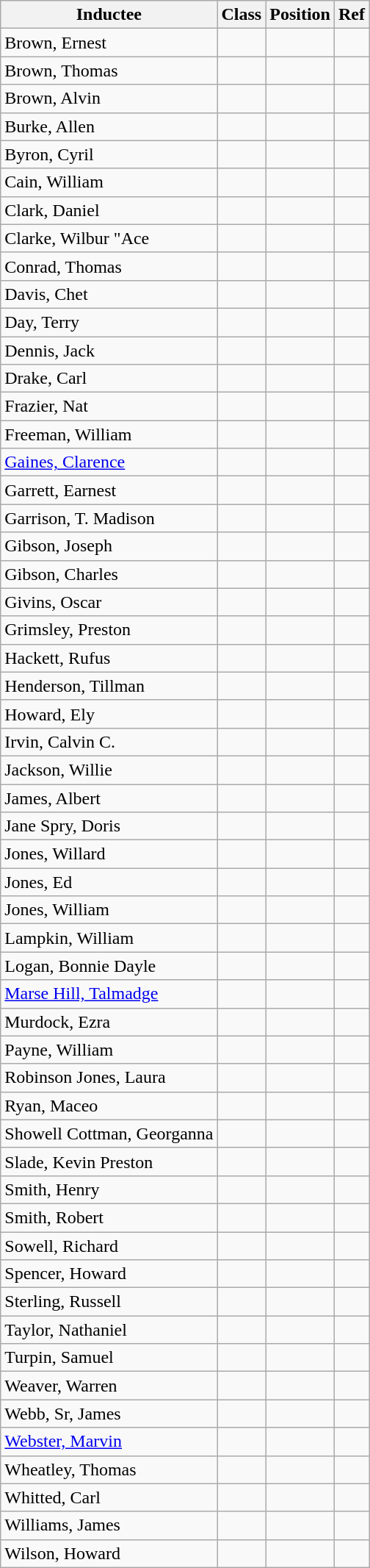<table class="wikitable sortable">
<tr>
<th>Inductee</th>
<th>Class</th>
<th>Position</th>
<th>Ref</th>
</tr>
<tr>
<td>Brown, Ernest</td>
<td></td>
<td></td>
<td></td>
</tr>
<tr>
<td>Brown, Thomas</td>
<td></td>
<td></td>
<td></td>
</tr>
<tr>
<td>Brown, Alvin</td>
<td></td>
<td></td>
<td></td>
</tr>
<tr>
<td>Burke, Allen</td>
<td></td>
<td></td>
<td></td>
</tr>
<tr>
<td>Byron, Cyril</td>
<td></td>
<td></td>
<td></td>
</tr>
<tr>
<td>Cain, William</td>
<td></td>
<td></td>
<td></td>
</tr>
<tr>
<td>Clark, Daniel</td>
<td></td>
<td></td>
<td></td>
</tr>
<tr>
<td>Clarke, Wilbur "Ace</td>
<td></td>
<td></td>
<td></td>
</tr>
<tr>
<td>Conrad, Thomas</td>
<td></td>
<td></td>
<td></td>
</tr>
<tr>
<td>Davis, Chet</td>
<td></td>
<td></td>
<td></td>
</tr>
<tr>
<td>Day, Terry</td>
<td></td>
<td></td>
<td></td>
</tr>
<tr>
<td>Dennis, Jack</td>
<td></td>
<td></td>
<td></td>
</tr>
<tr>
<td>Drake, Carl</td>
<td></td>
<td></td>
<td></td>
</tr>
<tr>
<td>Frazier, Nat</td>
<td></td>
<td></td>
<td></td>
</tr>
<tr>
<td>Freeman, William</td>
<td></td>
<td></td>
<td></td>
</tr>
<tr>
<td><a href='#'>Gaines, Clarence</a></td>
<td></td>
<td></td>
<td></td>
</tr>
<tr>
<td>Garrett, Earnest</td>
<td></td>
<td></td>
<td></td>
</tr>
<tr>
<td>Garrison, T. Madison</td>
<td></td>
<td></td>
<td></td>
</tr>
<tr>
<td>Gibson, Joseph</td>
<td></td>
<td></td>
<td></td>
</tr>
<tr>
<td>Gibson, Charles</td>
<td></td>
<td></td>
<td></td>
</tr>
<tr>
<td>Givins, Oscar</td>
<td></td>
<td></td>
<td></td>
</tr>
<tr>
<td>Grimsley, Preston</td>
<td></td>
<td></td>
<td></td>
</tr>
<tr>
<td>Hackett, Rufus</td>
<td></td>
<td></td>
<td></td>
</tr>
<tr>
<td>Henderson, Tillman</td>
<td></td>
<td></td>
<td></td>
</tr>
<tr>
<td>Howard, Ely</td>
<td></td>
<td></td>
<td></td>
</tr>
<tr>
<td>Irvin, Calvin C.</td>
<td></td>
<td></td>
<td></td>
</tr>
<tr>
<td>Jackson, Willie</td>
<td></td>
<td></td>
<td></td>
</tr>
<tr>
<td>James, Albert</td>
<td></td>
<td></td>
<td></td>
</tr>
<tr>
<td>Jane Spry, Doris</td>
<td></td>
<td></td>
<td></td>
</tr>
<tr>
<td>Jones, Willard</td>
<td></td>
<td></td>
<td></td>
</tr>
<tr>
<td>Jones, Ed</td>
<td></td>
<td></td>
<td></td>
</tr>
<tr>
<td>Jones, William</td>
<td></td>
<td></td>
<td></td>
</tr>
<tr>
<td>Lampkin, William</td>
<td></td>
<td></td>
<td></td>
</tr>
<tr>
<td>Logan, Bonnie Dayle</td>
<td></td>
<td></td>
<td></td>
</tr>
<tr>
<td><a href='#'>Marse Hill, Talmadge</a></td>
<td></td>
<td></td>
<td></td>
</tr>
<tr>
<td>Murdock, Ezra</td>
<td></td>
<td></td>
<td></td>
</tr>
<tr>
<td>Payne, William</td>
<td></td>
<td></td>
<td></td>
</tr>
<tr>
<td>Robinson Jones, Laura</td>
<td></td>
<td></td>
<td></td>
</tr>
<tr>
<td>Ryan, Maceo</td>
<td></td>
<td></td>
<td></td>
</tr>
<tr>
<td>Showell Cottman, Georganna</td>
<td></td>
<td></td>
<td></td>
</tr>
<tr>
<td>Slade, Kevin Preston</td>
<td></td>
<td></td>
<td></td>
</tr>
<tr>
<td>Smith, Henry</td>
<td></td>
<td></td>
<td></td>
</tr>
<tr>
<td>Smith, Robert</td>
<td></td>
<td></td>
<td></td>
</tr>
<tr>
<td>Sowell, Richard</td>
<td></td>
<td></td>
<td></td>
</tr>
<tr>
<td>Spencer, Howard</td>
<td></td>
<td></td>
<td></td>
</tr>
<tr>
<td>Sterling, Russell</td>
<td></td>
<td></td>
<td></td>
</tr>
<tr>
<td>Taylor, Nathaniel</td>
<td></td>
<td></td>
<td></td>
</tr>
<tr>
<td>Turpin, Samuel</td>
<td></td>
<td></td>
<td></td>
</tr>
<tr>
<td>Weaver, Warren</td>
<td></td>
<td></td>
<td></td>
</tr>
<tr>
<td>Webb, Sr, James</td>
<td></td>
<td></td>
<td></td>
</tr>
<tr>
<td><a href='#'>Webster, Marvin</a></td>
<td></td>
<td></td>
<td></td>
</tr>
<tr>
<td>Wheatley, Thomas</td>
<td></td>
<td></td>
<td></td>
</tr>
<tr>
<td>Whitted, Carl</td>
<td></td>
<td></td>
<td></td>
</tr>
<tr>
<td>Williams, James</td>
<td></td>
<td></td>
<td></td>
</tr>
<tr>
<td>Wilson, Howard</td>
<td></td>
<td></td>
<td></td>
</tr>
</table>
